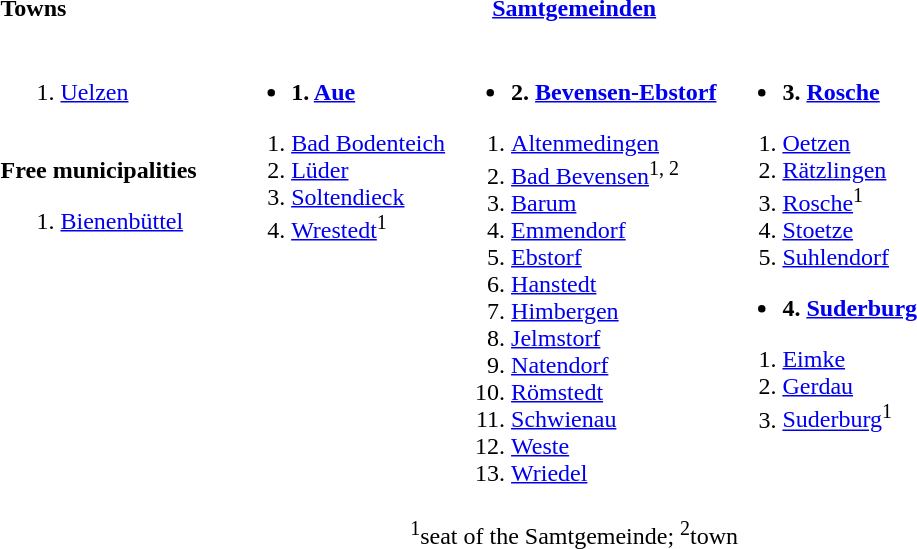<table>
<tr>
<th align=left width=25%>Towns</th>
<th colspan=3 align=center width=75%><a href='#'>Samtgemeinden</a></th>
</tr>
<tr valign=top>
<td><br><ol><li><a href='#'>Uelzen</a></li></ol><br>
<strong>Free municipalities</strong><ol><li><a href='#'>Bienenbüttel</a></li></ol></td>
<td><br><ul><li><strong>1. <a href='#'>Aue</a></strong></li></ul><ol><li><a href='#'>Bad Bodenteich</a></li><li><a href='#'>Lüder</a></li><li><a href='#'>Soltendieck</a></li><li><a href='#'>Wrestedt</a><sup>1</sup></li></ol></td>
<td><br><ul><li><strong>2. <a href='#'>Bevensen-Ebstorf</a></strong></li></ul><ol><li><a href='#'>Altenmedingen</a></li><li><a href='#'>Bad Bevensen</a><sup>1, 2</sup></li><li><a href='#'>Barum</a></li><li><a href='#'>Emmendorf</a></li><li><a href='#'>Ebstorf</a></li><li><a href='#'>Hanstedt</a></li><li><a href='#'>Himbergen</a></li><li><a href='#'>Jelmstorf</a></li><li><a href='#'>Natendorf</a></li><li><a href='#'>Römstedt</a></li><li><a href='#'>Schwienau</a></li><li><a href='#'>Weste</a></li><li><a href='#'>Wriedel</a></li></ol></td>
<td><br><ul><li><strong>3. <a href='#'>Rosche</a></strong></li></ul><ol><li><a href='#'>Oetzen</a></li><li><a href='#'>Rätzlingen</a></li><li><a href='#'>Rosche</a><sup>1</sup></li><li><a href='#'>Stoetze</a></li><li><a href='#'>Suhlendorf</a></li></ol><ul><li><strong>4. <a href='#'>Suderburg</a></strong></li></ul><ol><li><a href='#'>Eimke</a></li><li><a href='#'>Gerdau</a></li><li><a href='#'>Suderburg</a><sup>1</sup></li></ol></td>
</tr>
<tr>
<td></td>
<td colspan=3 align=center><sup>1</sup>seat of the Samtgemeinde; <sup>2</sup>town</td>
</tr>
</table>
